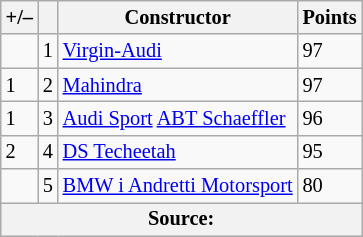<table class="wikitable" style="font-size: 85%">
<tr>
<th scope="col">+/–</th>
<th scope="col"></th>
<th scope="col">Constructor</th>
<th scope="col">Points</th>
</tr>
<tr>
<td align="left"></td>
<td align="center">1</td>
<td> <a href='#'>Virgin-Audi</a></td>
<td align="left">97</td>
</tr>
<tr>
<td align="left"> 1</td>
<td align="center">2</td>
<td> <a href='#'>Mahindra</a></td>
<td align="left">97</td>
</tr>
<tr>
<td align="left"> 1</td>
<td align="center">3</td>
<td> <a href='#'>Audi Sport</a> <a href='#'>ABT Schaeffler</a></td>
<td align="left">96</td>
</tr>
<tr>
<td align="left"> 2</td>
<td align="center">4</td>
<td> <a href='#'>DS Techeetah</a></td>
<td align="left">95</td>
</tr>
<tr>
<td align="left"></td>
<td align="center">5</td>
<td> <a href='#'>BMW i Andretti Motorsport</a></td>
<td align="left">80</td>
</tr>
<tr>
<th colspan=4>Source:</th>
</tr>
</table>
